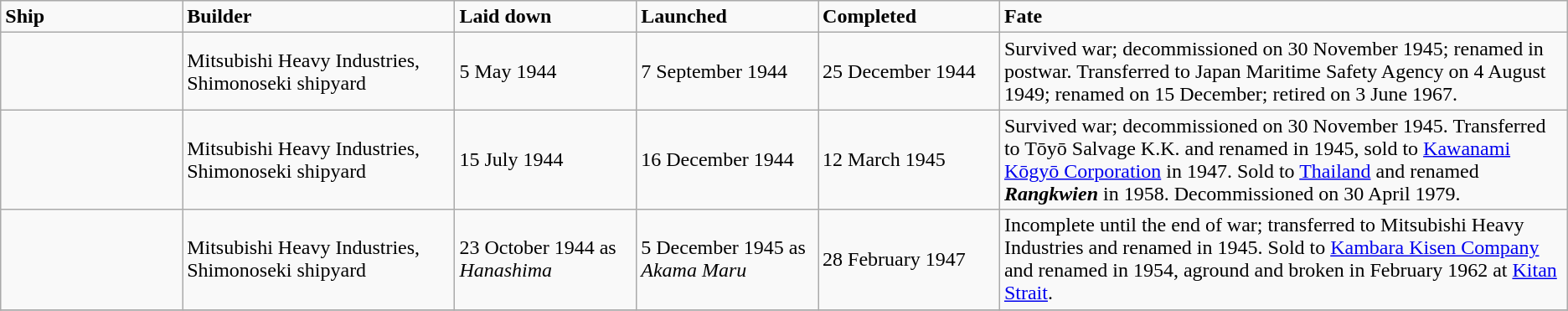<table class="wikitable">
<tr>
<td width="8%"><strong>Ship</strong></td>
<td width="12%"><strong>Builder</strong></td>
<td width="8%" bgcolor=><strong>Laid down</strong></td>
<td width="8%" bgcolor=><strong>Launched</strong></td>
<td width="8%" bgcolor=><strong>Completed</strong></td>
<td width="25%" bgcolor=><strong>Fate</strong></td>
</tr>
<tr>
<td></td>
<td>Mitsubishi Heavy Industries, Shimonoseki shipyard</td>
<td>5 May 1944</td>
<td>7 September 1944</td>
<td>25 December 1944</td>
<td>Survived war; decommissioned on 30 November 1945; renamed  in postwar. Transferred to Japan Maritime Safety Agency on 4 August 1949; renamed  on 15 December; retired on 3 June 1967.</td>
</tr>
<tr>
<td></td>
<td>Mitsubishi Heavy Industries, Shimonoseki shipyard</td>
<td>15 July 1944</td>
<td>16 December 1944</td>
<td>12 March 1945</td>
<td>Survived war; decommissioned on 30 November 1945. Transferred to Tōyō Salvage K.K. and renamed  in 1945, sold to <a href='#'>Kawanami Kōgyō Corporation</a> in 1947. Sold to <a href='#'>Thailand</a> and renamed <strong><em>Rangkwien</em></strong> in 1958. Decommissioned on 30 April 1979.</td>
</tr>
<tr>
<td></td>
<td>Mitsubishi Heavy Industries, Shimonoseki shipyard</td>
<td>23 October 1944 as <em>Hanashima</em></td>
<td>5 December 1945 as <em>Akama Maru</em></td>
<td>28 February 1947</td>
<td>Incomplete until the end of war; transferred to Mitsubishi Heavy Industries and renamed  in 1945. Sold to <a href='#'>Kambara Kisen Company</a> and renamed  in 1954, aground and broken in February 1962 at <a href='#'>Kitan Strait</a>.</td>
</tr>
<tr>
</tr>
</table>
